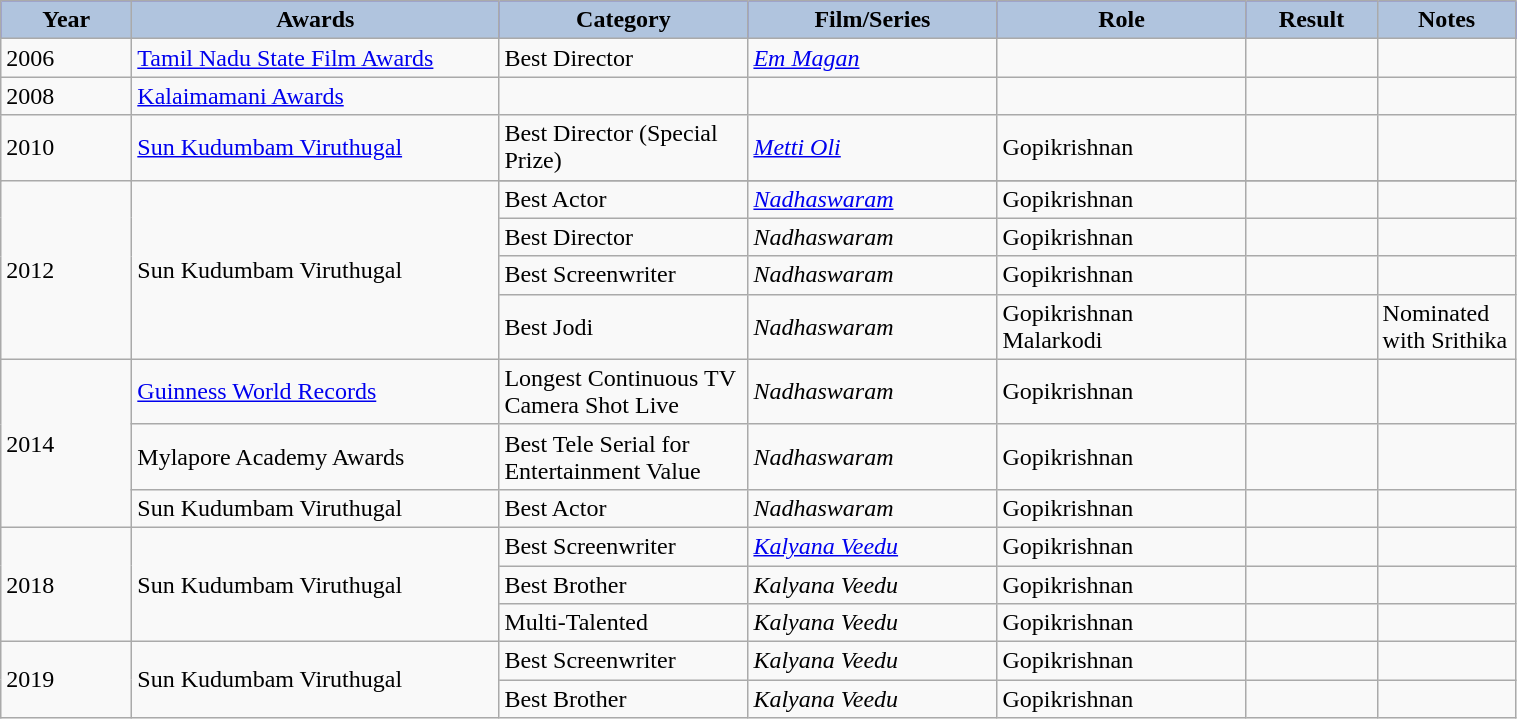<table class="wikitable" width="80%">
<tr bgcolor="blue">
<th style="width:50pt; background:LightSteelBlue;">Year</th>
<th style="width:150pt; background:LightSteelBlue;">Awards</th>
<th style="width:100pt; background:LightSteelBlue;">Category</th>
<th style="width:100pt; background:LightSteelBlue;">Film/Series</th>
<th style="width:100pt; background:LightSteelBlue;">Role</th>
<th style="width:50pt; background:LightSteelBlue;">Result</th>
<th style="width:50pt; background:LightSteelBlue;">Notes</th>
</tr>
<tr>
<td>2006</td>
<td><a href='#'>Tamil Nadu State Film Awards</a></td>
<td>Best Director</td>
<td><em><a href='#'>Em Magan</a></em></td>
<td></td>
<td></td>
<td></td>
</tr>
<tr>
<td>2008</td>
<td><a href='#'>Kalaimamani Awards</a></td>
<td></td>
<td></td>
<td></td>
<td></td>
<td></td>
</tr>
<tr>
<td>2010</td>
<td><a href='#'>Sun Kudumbam Viruthugal</a></td>
<td>Best Director (Special Prize)</td>
<td><em><a href='#'>Metti Oli</a></em></td>
<td>Gopikrishnan</td>
<td></td>
<td></td>
</tr>
<tr>
<td rowspan="5">2012</td>
<td rowspan="5">Sun Kudumbam Viruthugal</td>
</tr>
<tr>
<td>Best Actor</td>
<td><em><a href='#'>Nadhaswaram</a></em></td>
<td>Gopikrishnan</td>
<td></td>
<td></td>
</tr>
<tr>
<td>Best Director</td>
<td><em>Nadhaswaram</em></td>
<td>Gopikrishnan</td>
<td></td>
<td></td>
</tr>
<tr>
<td>Best Screenwriter</td>
<td><em>Nadhaswaram</em></td>
<td>Gopikrishnan</td>
<td></td>
<td></td>
</tr>
<tr>
<td>Best Jodi</td>
<td><em>Nadhaswaram</em></td>
<td>Gopikrishnan<br>Malarkodi</td>
<td></td>
<td>Nominated with Srithika</td>
</tr>
<tr>
<td rowspan="3">2014</td>
<td><a href='#'>Guinness World Records</a></td>
<td>Longest Continuous TV Camera Shot Live</td>
<td><em>Nadhaswaram</em></td>
<td>Gopikrishnan</td>
<td></td>
<td></td>
</tr>
<tr>
<td>Mylapore Academy Awards</td>
<td>Best Tele Serial for Entertainment Value</td>
<td><em>Nadhaswaram</em></td>
<td>Gopikrishnan</td>
<td></td>
<td></td>
</tr>
<tr>
<td>Sun Kudumbam Viruthugal</td>
<td>Best Actor</td>
<td><em>Nadhaswaram</em></td>
<td>Gopikrishnan</td>
<td></td>
<td></td>
</tr>
<tr>
<td rowspan="3">2018</td>
<td rowspan="3">Sun Kudumbam Viruthugal</td>
<td>Best Screenwriter</td>
<td><em><a href='#'>Kalyana Veedu</a></em></td>
<td>Gopikrishnan</td>
<td></td>
<td></td>
</tr>
<tr>
<td>Best Brother</td>
<td><em>Kalyana Veedu</em></td>
<td>Gopikrishnan</td>
<td></td>
<td></td>
</tr>
<tr>
<td>Multi-Talented</td>
<td><em>Kalyana Veedu</em></td>
<td>Gopikrishnan</td>
<td></td>
<td></td>
</tr>
<tr>
<td rowspan="2">2019</td>
<td rowspan="2">Sun Kudumbam Viruthugal</td>
<td>Best Screenwriter</td>
<td><em>Kalyana Veedu</em></td>
<td>Gopikrishnan</td>
<td></td>
<td></td>
</tr>
<tr>
<td>Best Brother</td>
<td><em>Kalyana Veedu</em></td>
<td>Gopikrishnan</td>
<td></td>
<td></td>
</tr>
</table>
